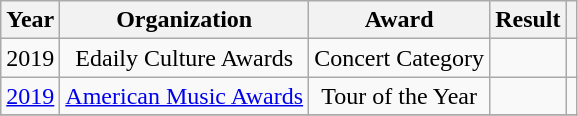<table class="wikitable sortable plainrowheaders">
<tr>
<th scope="col">Year</th>
<th scope="col">Organization</th>
<th scope="col">Award</th>
<th scope="col">Result</th>
<th class="unsortable"></th>
</tr>
<tr>
<td align="center">2019</td>
<td align="center">Edaily Culture Awards</td>
<td align="center ">Concert Category</td>
<td></td>
<td style="text-align:center;"></td>
</tr>
<tr>
<td align="center"><a href='#'>2019</a></td>
<td align="center"><a href='#'>American Music Awards</a></td>
<td align="center">Tour of the Year</td>
<td></td>
<td style="text-align:center;"></td>
</tr>
<tr>
</tr>
</table>
